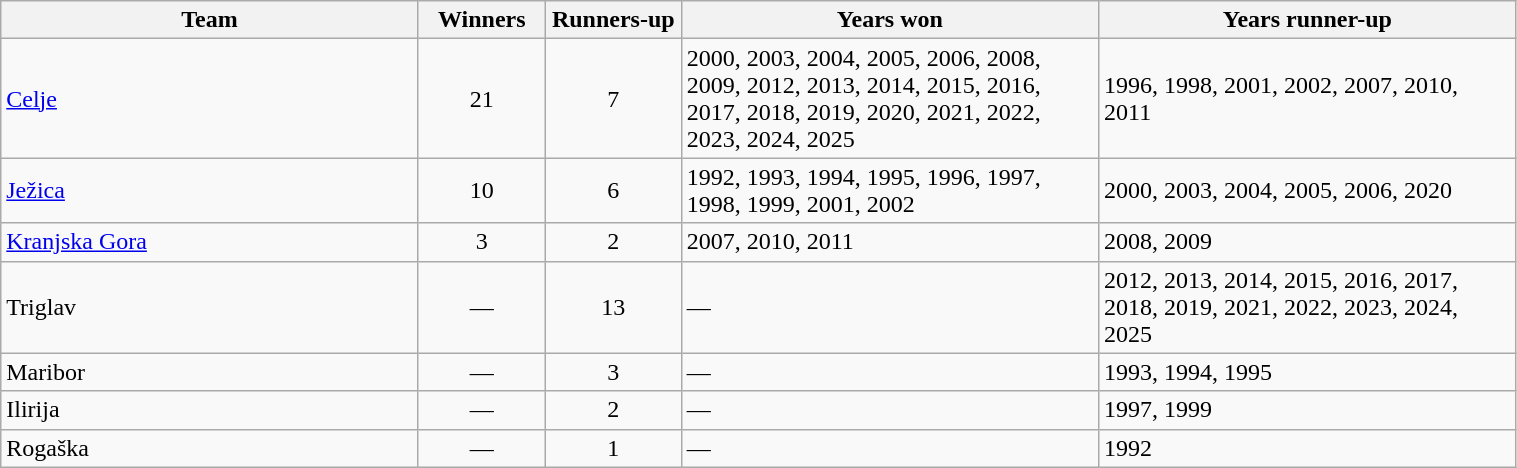<table class="wikitable" width=80%>
<tr>
<th width=20%>Team</th>
<th width=5%>Winners</th>
<th width=5%>Runners-up</th>
<th width=20%>Years won</th>
<th width=20%>Years runner-up</th>
</tr>
<tr>
<td><a href='#'>Celje</a></td>
<td align=center>21</td>
<td align=center>7</td>
<td>2000, 2003, 2004, 2005, 2006, 2008, 2009, 2012, 2013, 2014, 2015, 2016, 2017, 2018, 2019, 2020, 2021, 2022, 2023, 2024, 2025</td>
<td>1996, 1998, 2001, 2002, 2007, 2010, 2011</td>
</tr>
<tr>
<td><a href='#'>Ježica</a></td>
<td align=center>10</td>
<td align=center>6</td>
<td>1992, 1993, 1994, 1995, 1996, 1997, 1998, 1999, 2001, 2002</td>
<td>2000, 2003, 2004, 2005, 2006, 2020</td>
</tr>
<tr>
<td><a href='#'>Kranjska Gora</a></td>
<td align=center>3</td>
<td align=center>2</td>
<td>2007, 2010, 2011</td>
<td>2008, 2009</td>
</tr>
<tr>
<td>Triglav</td>
<td align=center>—</td>
<td align=center>13</td>
<td>—</td>
<td>2012, 2013, 2014, 2015, 2016, 2017, 2018, 2019, 2021, 2022, 2023, 2024, 2025</td>
</tr>
<tr>
<td>Maribor</td>
<td align=center>—</td>
<td align=center>3</td>
<td>—</td>
<td>1993, 1994, 1995</td>
</tr>
<tr>
<td>Ilirija</td>
<td align=center>—</td>
<td align=center>2</td>
<td>—</td>
<td>1997, 1999</td>
</tr>
<tr>
<td>Rogaška</td>
<td align=center>—</td>
<td align=center>1</td>
<td>—</td>
<td>1992</td>
</tr>
</table>
